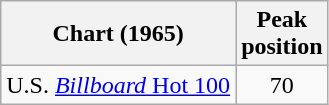<table class="wikitable sortable plainrowheaders">
<tr>
<th>Chart (1965)</th>
<th>Peak<br>position</th>
</tr>
<tr>
<td>U.S. <a href='#'><em>Billboard</em> Hot 100</a></td>
<td align="center">70</td>
</tr>
</table>
